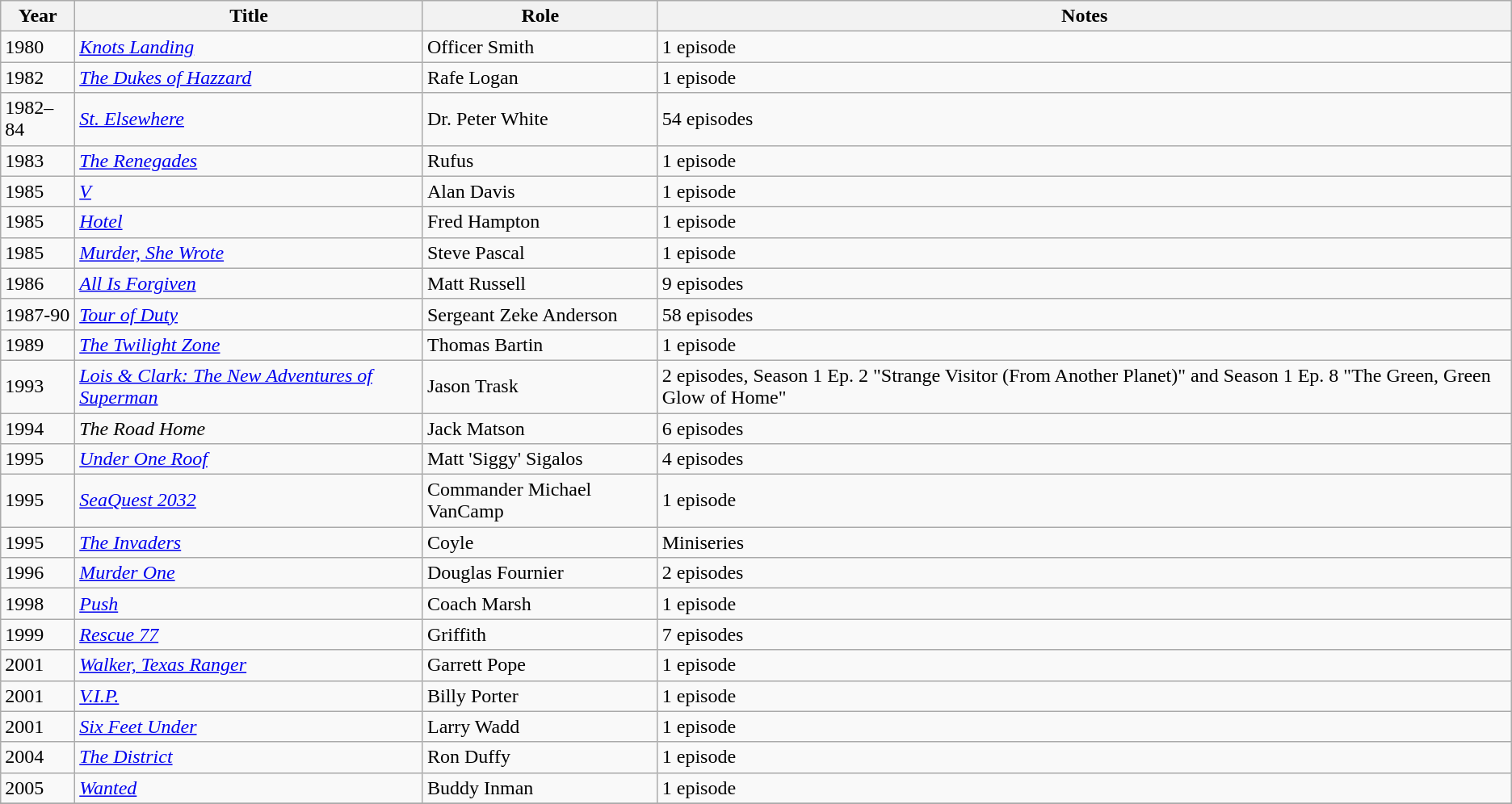<table class="wikitable sortable">
<tr>
<th>Year</th>
<th>Title</th>
<th>Role</th>
<th>Notes</th>
</tr>
<tr>
<td>1980</td>
<td><em><a href='#'>Knots Landing</a></em></td>
<td>Officer Smith</td>
<td>1 episode</td>
</tr>
<tr>
<td>1982</td>
<td><em><a href='#'>The Dukes of Hazzard</a></em></td>
<td>Rafe Logan</td>
<td>1 episode</td>
</tr>
<tr>
<td>1982–84</td>
<td><em><a href='#'>St. Elsewhere</a></em></td>
<td>Dr. Peter White</td>
<td>54 episodes</td>
</tr>
<tr>
<td>1983</td>
<td><em><a href='#'>The Renegades</a></em></td>
<td>Rufus</td>
<td>1 episode</td>
</tr>
<tr>
<td>1985</td>
<td><em><a href='#'>V</a></em></td>
<td>Alan Davis</td>
<td>1 episode</td>
</tr>
<tr>
<td>1985</td>
<td><em><a href='#'>Hotel</a></em></td>
<td>Fred Hampton</td>
<td>1 episode</td>
</tr>
<tr>
<td>1985</td>
<td><em><a href='#'>Murder, She Wrote</a></em></td>
<td>Steve Pascal</td>
<td>1 episode</td>
</tr>
<tr>
<td>1986</td>
<td><em><a href='#'>All Is Forgiven</a></em></td>
<td>Matt Russell</td>
<td>9 episodes</td>
</tr>
<tr>
<td>1987-90</td>
<td><em><a href='#'>Tour of Duty</a></em></td>
<td>Sergeant Zeke Anderson</td>
<td>58 episodes</td>
</tr>
<tr>
<td>1989</td>
<td><em><a href='#'>The Twilight Zone</a></em></td>
<td>Thomas Bartin</td>
<td>1 episode</td>
</tr>
<tr>
<td>1993</td>
<td><em><a href='#'>Lois & Clark: The New Adventures of Superman</a></em></td>
<td>Jason Trask</td>
<td>2 episodes, Season 1 Ep. 2  "Strange Visitor (From Another Planet)" and Season 1 Ep. 8  "The Green, Green Glow of Home"</td>
</tr>
<tr>
<td>1994</td>
<td><em>The Road Home</em></td>
<td>Jack Matson</td>
<td>6 episodes</td>
</tr>
<tr>
<td>1995</td>
<td><em><a href='#'>Under One Roof</a></em></td>
<td>Matt 'Siggy' Sigalos</td>
<td>4 episodes</td>
</tr>
<tr>
<td>1995</td>
<td><em><a href='#'>SeaQuest 2032</a></em></td>
<td>Commander Michael VanCamp</td>
<td>1 episode</td>
</tr>
<tr>
<td>1995</td>
<td><em><a href='#'>The Invaders</a></em></td>
<td>Coyle</td>
<td>Miniseries</td>
</tr>
<tr>
<td>1996</td>
<td><em><a href='#'>Murder One</a></em></td>
<td>Douglas Fournier</td>
<td>2 episodes</td>
</tr>
<tr>
<td>1998</td>
<td><em><a href='#'>Push</a></em></td>
<td>Coach Marsh</td>
<td>1 episode</td>
</tr>
<tr>
<td>1999</td>
<td><em><a href='#'>Rescue 77</a></em></td>
<td>Griffith</td>
<td>7 episodes</td>
</tr>
<tr>
<td>2001</td>
<td><em><a href='#'>Walker, Texas Ranger</a></em></td>
<td>Garrett Pope</td>
<td>1 episode</td>
</tr>
<tr>
<td>2001</td>
<td><em><a href='#'>V.I.P.</a></em></td>
<td>Billy Porter</td>
<td>1 episode</td>
</tr>
<tr>
<td>2001</td>
<td><em><a href='#'>Six Feet Under</a></em></td>
<td>Larry Wadd</td>
<td>1 episode</td>
</tr>
<tr>
<td>2004</td>
<td><em><a href='#'>The District</a></em></td>
<td>Ron Duffy</td>
<td>1 episode</td>
</tr>
<tr>
<td>2005</td>
<td><em><a href='#'>Wanted</a></em></td>
<td>Buddy Inman</td>
<td>1 episode</td>
</tr>
<tr>
</tr>
</table>
